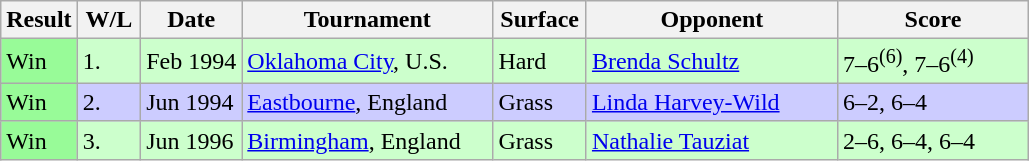<table class="sortable wikitable">
<tr>
<th style="width:40px">Result</th>
<th style="width:35px" class="unsortable">W/L</th>
<th style="width:60px">Date</th>
<th style="width:160px">Tournament</th>
<th style="width:55px">Surface</th>
<th style="width:160px">Opponent</th>
<th style="width:120px" class="unsortable">Score</th>
</tr>
<tr style="background:#ccffcc;">
<td style="background:#98fb98;">Win</td>
<td>1.</td>
<td>Feb 1994</td>
<td><a href='#'>Oklahoma City</a>, U.S.</td>
<td>Hard</td>
<td> <a href='#'>Brenda Schultz</a></td>
<td>7–6<sup>(6)</sup>, 7–6<sup>(4)</sup></td>
</tr>
<tr style="background:#ccccff;">
<td style="background:#98fb98;">Win</td>
<td>2.</td>
<td>Jun 1994</td>
<td><a href='#'>Eastbourne</a>, England</td>
<td>Grass</td>
<td> <a href='#'>Linda Harvey-Wild</a></td>
<td>6–2, 6–4</td>
</tr>
<tr style="background:#ccffcc;">
<td style="background:#98fb98;">Win</td>
<td>3.</td>
<td>Jun 1996</td>
<td><a href='#'>Birmingham</a>, England</td>
<td>Grass</td>
<td> <a href='#'>Nathalie Tauziat</a></td>
<td>2–6, 6–4, 6–4</td>
</tr>
</table>
